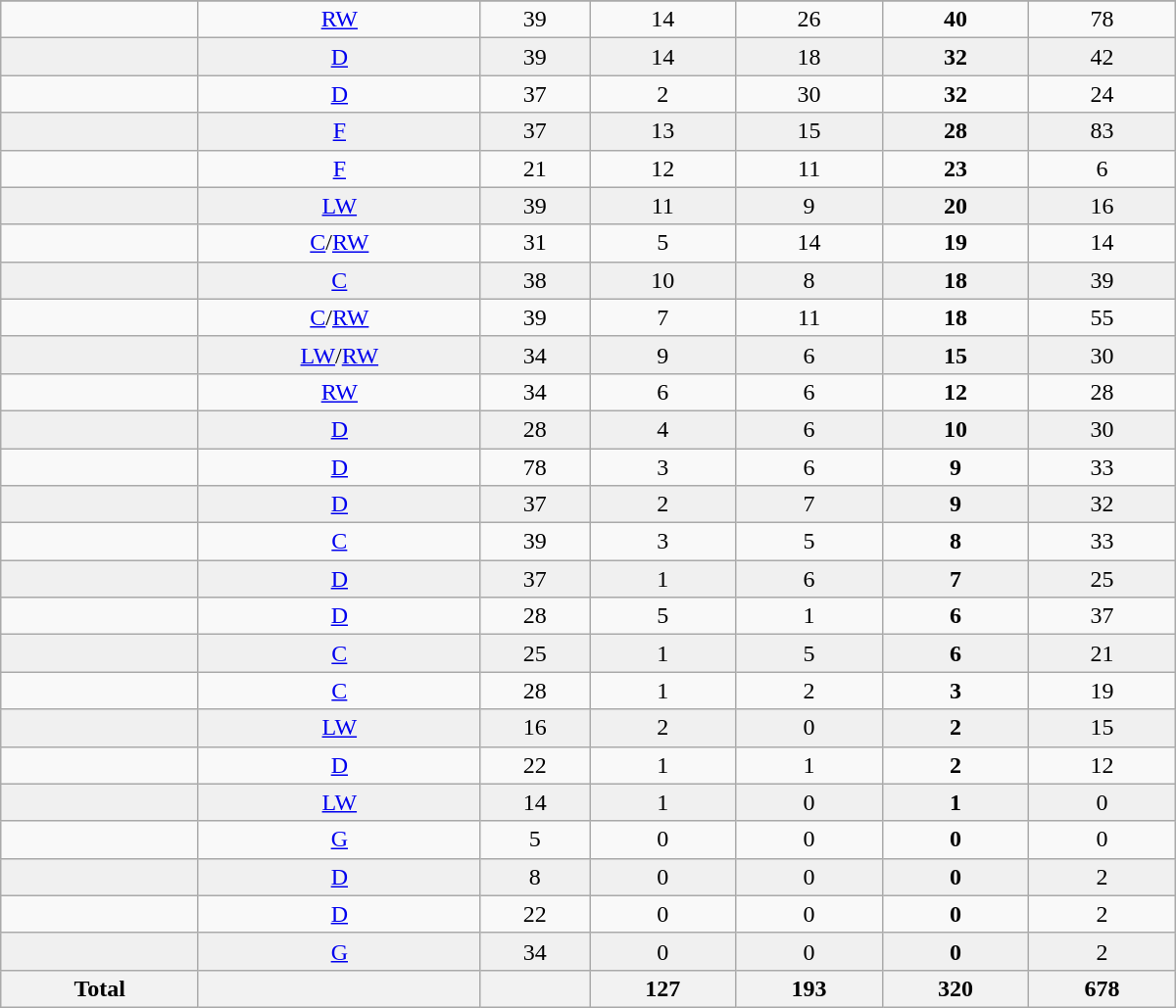<table class="wikitable sortable" width="800">
<tr align="center">
</tr>
<tr align="center" bgcolor="">
<td></td>
<td><a href='#'>RW</a></td>
<td>39</td>
<td>14</td>
<td>26</td>
<td><strong>40</strong></td>
<td>78</td>
</tr>
<tr align="center" bgcolor="f0f0f0">
<td></td>
<td><a href='#'>D</a></td>
<td>39</td>
<td>14</td>
<td>18</td>
<td><strong>32</strong></td>
<td>42</td>
</tr>
<tr align="center" bgcolor="">
<td></td>
<td><a href='#'>D</a></td>
<td>37</td>
<td>2</td>
<td>30</td>
<td><strong>32</strong></td>
<td>24</td>
</tr>
<tr align="center" bgcolor="f0f0f0">
<td></td>
<td><a href='#'>F</a></td>
<td>37</td>
<td>13</td>
<td>15</td>
<td><strong>28</strong></td>
<td>83</td>
</tr>
<tr align="center" bgcolor="">
<td></td>
<td><a href='#'>F</a></td>
<td>21</td>
<td>12</td>
<td>11</td>
<td><strong>23</strong></td>
<td>6</td>
</tr>
<tr align="center" bgcolor="f0f0f0">
<td></td>
<td><a href='#'>LW</a></td>
<td>39</td>
<td>11</td>
<td>9</td>
<td><strong>20</strong></td>
<td>16</td>
</tr>
<tr align="center" bgcolor="">
<td></td>
<td><a href='#'>C</a>/<a href='#'>RW</a></td>
<td>31</td>
<td>5</td>
<td>14</td>
<td><strong>19</strong></td>
<td>14</td>
</tr>
<tr align="center" bgcolor="f0f0f0">
<td></td>
<td><a href='#'>C</a></td>
<td>38</td>
<td>10</td>
<td>8</td>
<td><strong>18</strong></td>
<td>39</td>
</tr>
<tr align="center" bgcolor="">
<td></td>
<td><a href='#'>C</a>/<a href='#'>RW</a></td>
<td>39</td>
<td>7</td>
<td>11</td>
<td><strong>18</strong></td>
<td>55</td>
</tr>
<tr align="center" bgcolor="f0f0f0">
<td></td>
<td><a href='#'>LW</a>/<a href='#'>RW</a></td>
<td>34</td>
<td>9</td>
<td>6</td>
<td><strong>15</strong></td>
<td>30</td>
</tr>
<tr align="center" bgcolor="">
<td></td>
<td><a href='#'>RW</a></td>
<td>34</td>
<td>6</td>
<td>6</td>
<td><strong>12</strong></td>
<td>28</td>
</tr>
<tr align="center" bgcolor="f0f0f0">
<td></td>
<td><a href='#'>D</a></td>
<td>28</td>
<td>4</td>
<td>6</td>
<td><strong>10</strong></td>
<td>30</td>
</tr>
<tr align="center" bgcolor="">
<td></td>
<td><a href='#'>D</a></td>
<td>78</td>
<td>3</td>
<td>6</td>
<td><strong>9</strong></td>
<td>33</td>
</tr>
<tr align="center" bgcolor="f0f0f0">
<td></td>
<td><a href='#'>D</a></td>
<td>37</td>
<td>2</td>
<td>7</td>
<td><strong>9</strong></td>
<td>32</td>
</tr>
<tr align="center" bgcolor="">
<td></td>
<td><a href='#'>C</a></td>
<td>39</td>
<td>3</td>
<td>5</td>
<td><strong>8</strong></td>
<td>33</td>
</tr>
<tr align="center" bgcolor="f0f0f0">
<td></td>
<td><a href='#'>D</a></td>
<td>37</td>
<td>1</td>
<td>6</td>
<td><strong>7</strong></td>
<td>25</td>
</tr>
<tr align="center" bgcolor="">
<td></td>
<td><a href='#'>D</a></td>
<td>28</td>
<td>5</td>
<td>1</td>
<td><strong>6</strong></td>
<td>37</td>
</tr>
<tr align="center" bgcolor="f0f0f0">
<td></td>
<td><a href='#'>C</a></td>
<td>25</td>
<td>1</td>
<td>5</td>
<td><strong>6</strong></td>
<td>21</td>
</tr>
<tr align="center" bgcolor="">
<td></td>
<td><a href='#'>C</a></td>
<td>28</td>
<td>1</td>
<td>2</td>
<td><strong>3</strong></td>
<td>19</td>
</tr>
<tr align="center" bgcolor="f0f0f0">
<td></td>
<td><a href='#'>LW</a></td>
<td>16</td>
<td>2</td>
<td>0</td>
<td><strong>2</strong></td>
<td>15</td>
</tr>
<tr align="center" bgcolor="">
<td></td>
<td><a href='#'>D</a></td>
<td>22</td>
<td>1</td>
<td>1</td>
<td><strong>2</strong></td>
<td>12</td>
</tr>
<tr align="center" bgcolor="f0f0f0">
<td></td>
<td><a href='#'>LW</a></td>
<td>14</td>
<td>1</td>
<td>0</td>
<td><strong>1</strong></td>
<td>0</td>
</tr>
<tr align="center" bgcolor="">
<td></td>
<td><a href='#'>G</a></td>
<td>5</td>
<td>0</td>
<td>0</td>
<td><strong>0</strong></td>
<td>0</td>
</tr>
<tr align="center" bgcolor="f0f0f0">
<td></td>
<td><a href='#'>D</a></td>
<td>8</td>
<td>0</td>
<td>0</td>
<td><strong>0</strong></td>
<td>2</td>
</tr>
<tr align="center" bgcolor="">
<td></td>
<td><a href='#'>D</a></td>
<td>22</td>
<td>0</td>
<td>0</td>
<td><strong>0</strong></td>
<td>2</td>
</tr>
<tr align="center" bgcolor="f0f0f0">
<td></td>
<td><a href='#'>G</a></td>
<td>34</td>
<td>0</td>
<td>0</td>
<td><strong>0</strong></td>
<td>2</td>
</tr>
<tr>
<th>Total</th>
<th></th>
<th></th>
<th>127</th>
<th>193</th>
<th>320</th>
<th>678</th>
</tr>
</table>
